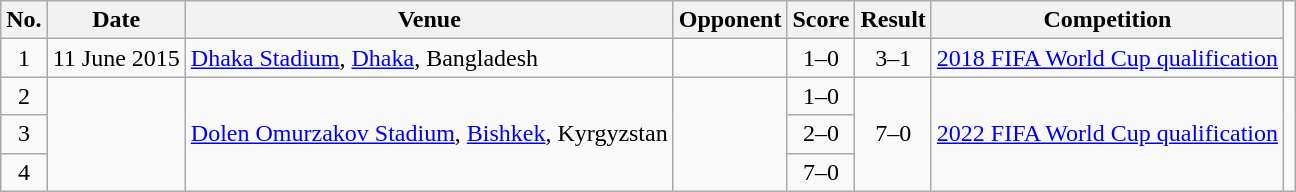<table class="wikitable sortable">
<tr>
<th scope="col">No.</th>
<th scope="col">Date</th>
<th scope="col">Venue</th>
<th scope="col">Opponent</th>
<th scope="col">Score</th>
<th scope="col">Result</th>
<th scope="col">Competition</th>
</tr>
<tr>
<td align="center">1</td>
<td>11 June 2015</td>
<td><a href='#'>Dhaka Stadium</a>, <a href='#'>Dhaka</a>, Bangladesh</td>
<td></td>
<td align="center">1–0</td>
<td align="center">3–1</td>
<td><a href='#'>2018 FIFA World Cup qualification</a></td>
</tr>
<tr>
<td align="center">2</td>
<td rowspan="3"></td>
<td rowspan="3"><a href='#'>Dolen Omurzakov Stadium</a>, <a href='#'>Bishkek</a>, Kyrgyzstan</td>
<td rowspan="3"></td>
<td align="center">1–0</td>
<td rowspan="3" style="text-align:center">7–0</td>
<td rowspan="3"><a href='#'>2022 FIFA World Cup qualification</a></td>
<td rowspan="3"></td>
</tr>
<tr>
<td align="center">3</td>
<td align="center">2–0</td>
</tr>
<tr>
<td align="center">4</td>
<td align="center">7–0</td>
</tr>
</table>
